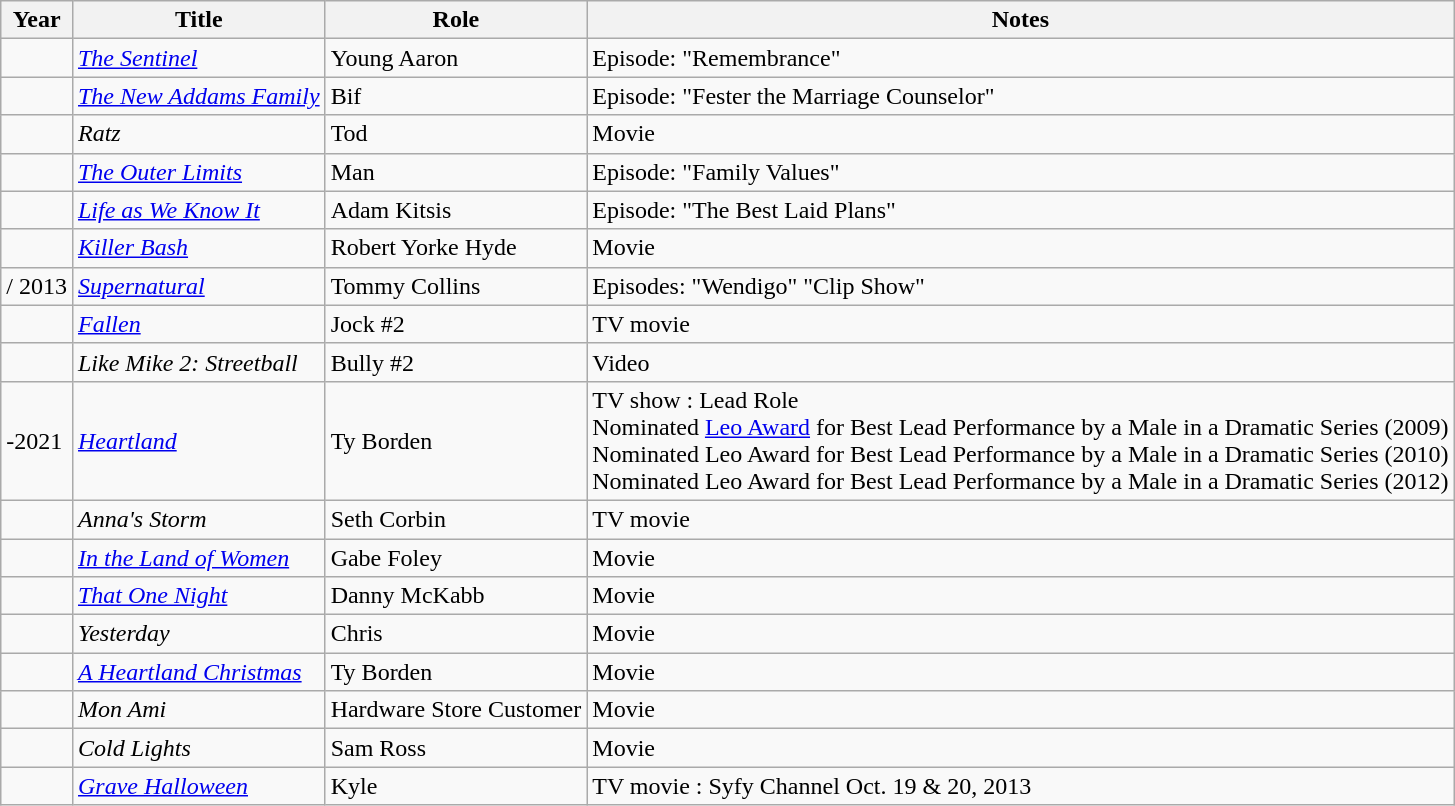<table class="wikitable sortable">
<tr>
<th>Year</th>
<th>Title</th>
<th>Role</th>
<th class="unsortable">Notes</th>
</tr>
<tr>
<td></td>
<td data-sort-value="Sentinel, The"><em><a href='#'>The Sentinel</a></em></td>
<td>Young Aaron</td>
<td>Episode: "Remembrance"</td>
</tr>
<tr>
<td></td>
<td data-sort-value="New Addams Family, The"><em><a href='#'>The New Addams Family</a></em></td>
<td>Bif</td>
<td>Episode: "Fester the Marriage Counselor"</td>
</tr>
<tr>
<td></td>
<td><em>Ratz</em></td>
<td>Tod</td>
<td>Movie</td>
</tr>
<tr>
<td></td>
<td data-sort-value="Outer Limits, The"><em><a href='#'>The Outer Limits</a></em></td>
<td>Man</td>
<td>Episode: "Family Values"</td>
</tr>
<tr>
<td></td>
<td><em><a href='#'>Life as We Know It</a></em></td>
<td>Adam Kitsis</td>
<td>Episode: "The Best Laid Plans"</td>
</tr>
<tr>
<td></td>
<td><em><a href='#'>Killer Bash</a></em></td>
<td>Robert Yorke Hyde</td>
<td>Movie</td>
</tr>
<tr>
<td> / 2013</td>
<td><em><a href='#'>Supernatural</a></em></td>
<td>Tommy Collins</td>
<td>Episodes: "Wendigo" "Clip Show"</td>
</tr>
<tr>
<td></td>
<td><em><a href='#'>Fallen</a></em></td>
<td>Jock #2</td>
<td>TV movie</td>
</tr>
<tr>
<td></td>
<td><em>Like Mike 2: Streetball</em></td>
<td>Bully #2</td>
<td>Video</td>
</tr>
<tr>
<td>-2021</td>
<td><em><a href='#'>Heartland</a></em></td>
<td>Ty Borden</td>
<td>TV show : Lead Role<br>Nominated  <a href='#'>Leo Award</a> for Best Lead Performance by a Male in a Dramatic Series (2009)<br>Nominated  Leo Award for Best Lead Performance by a Male in a Dramatic Series (2010)<br>Nominated  Leo Award for Best Lead Performance by a Male in a Dramatic Series (2012)</td>
</tr>
<tr>
<td></td>
<td><em>Anna's Storm</em></td>
<td>Seth Corbin</td>
<td>TV movie</td>
</tr>
<tr>
<td></td>
<td><em><a href='#'>In the Land of Women</a></em></td>
<td>Gabe Foley</td>
<td>Movie</td>
</tr>
<tr>
<td></td>
<td><em><a href='#'>That One Night</a></em></td>
<td>Danny McKabb</td>
<td>Movie</td>
</tr>
<tr>
<td></td>
<td><em>Yesterday</em></td>
<td>Chris</td>
<td>Movie</td>
</tr>
<tr>
<td></td>
<td data-sort-value="Heartland Christmas, A"><em><a href='#'>A Heartland Christmas</a></em></td>
<td>Ty Borden</td>
<td>Movie</td>
</tr>
<tr>
<td></td>
<td><em>Mon Ami</em></td>
<td>Hardware Store Customer</td>
<td>Movie</td>
</tr>
<tr>
<td></td>
<td><em>Cold Lights</em></td>
<td>Sam Ross</td>
<td>Movie</td>
</tr>
<tr>
<td></td>
<td><em><a href='#'>Grave Halloween</a></em></td>
<td>Kyle</td>
<td>TV movie : Syfy Channel Oct. 19 & 20, 2013</td>
</tr>
</table>
